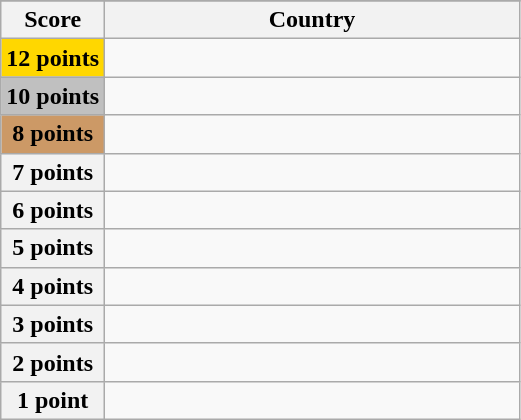<table class="wikitable">
<tr>
</tr>
<tr>
<th scope="col" width="20%">Score</th>
<th scope="col">Country</th>
</tr>
<tr>
<th scope="row" style="background:gold">12 points</th>
<td></td>
</tr>
<tr>
<th scope="row" style="background:silver">10 points</th>
<td></td>
</tr>
<tr>
<th scope="row" style="background:#CC9966">8 points</th>
<td></td>
</tr>
<tr>
<th scope="row">7 points</th>
<td></td>
</tr>
<tr>
<th scope="row">6 points</th>
<td></td>
</tr>
<tr>
<th scope="row">5 points</th>
<td></td>
</tr>
<tr>
<th scope="row">4 points</th>
<td></td>
</tr>
<tr>
<th scope="row">3 points</th>
<td></td>
</tr>
<tr>
<th scope="row">2 points</th>
<td></td>
</tr>
<tr>
<th scope="row">1 point</th>
<td></td>
</tr>
</table>
